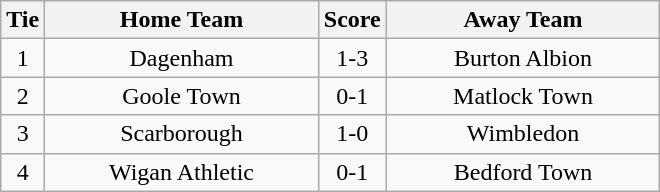<table class="wikitable" style="text-align:center;">
<tr>
<th width=20>Tie</th>
<th width=175>Home Team</th>
<th width=20>Score</th>
<th width=175>Away Team</th>
</tr>
<tr>
<td>1</td>
<td>Dagenham</td>
<td>1-3</td>
<td>Burton Albion</td>
</tr>
<tr>
<td>2</td>
<td>Goole Town</td>
<td>0-1</td>
<td>Matlock Town</td>
</tr>
<tr>
<td>3</td>
<td>Scarborough</td>
<td>1-0</td>
<td>Wimbledon</td>
</tr>
<tr>
<td>4</td>
<td>Wigan Athletic</td>
<td>0-1</td>
<td>Bedford Town</td>
</tr>
</table>
